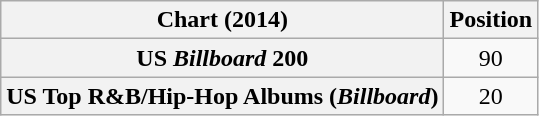<table class="wikitable plainrowheaders sortable" style="text-align:center;">
<tr>
<th scope="col">Chart (2014)</th>
<th scope="col">Position</th>
</tr>
<tr>
<th scope="row">US <em>Billboard</em> 200</th>
<td style="text-align:center;">90</td>
</tr>
<tr>
<th scope="row">US Top R&B/Hip-Hop Albums (<em>Billboard</em>)</th>
<td style="text-align:center;">20</td>
</tr>
</table>
